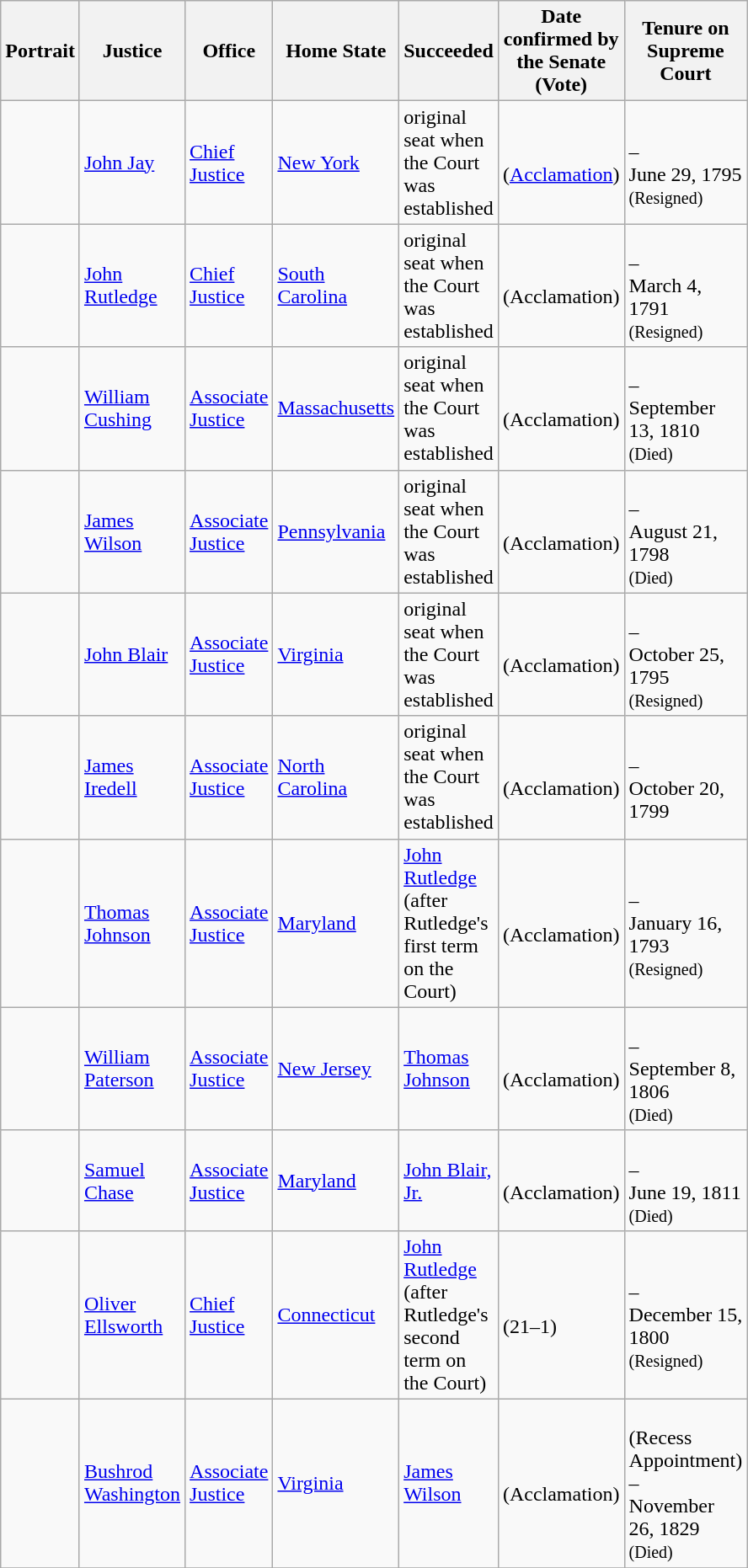<table class="wikitable sortable">
<tr>
<th scope="col" style="width: 10px;">Portrait</th>
<th scope="col" style="width: 10px;">Justice</th>
<th scope="col" style="width: 10px;">Office</th>
<th scope="col" style="width: 10px;">Home State</th>
<th scope="col" style="width: 10px;">Succeeded</th>
<th scope="col" style="width: 10px;">Date confirmed by the Senate<br>(Vote)</th>
<th scope="col" style="width: 10px;">Tenure on Supreme Court</th>
</tr>
<tr>
<td></td>
<td><a href='#'>John Jay</a></td>
<td><a href='#'>Chief Justice</a></td>
<td><a href='#'>New York</a></td>
<td>original seat when the Court was established</td>
<td><span></span><br>(<a href='#'>Acclamation</a>)</td>
<td><br>–<br><span>June 29, 1795</span><br><small>(Resigned)</small></td>
</tr>
<tr>
<td></td>
<td><a href='#'>John Rutledge</a></td>
<td><a href='#'>Chief Justice</a></td>
<td><a href='#'>South Carolina</a></td>
<td>original seat when the Court was established</td>
<td><br>(Acclamation)</td>
<td><br>–<br>March 4, 1791<br><small>(Resigned)</small></td>
</tr>
<tr>
<td></td>
<td><a href='#'>William Cushing</a></td>
<td><a href='#'>Associate Justice</a></td>
<td><a href='#'>Massachusetts</a></td>
<td>original seat when the Court was established</td>
<td><br>(Acclamation)</td>
<td><br>–<br>September 13, 1810<br><small>(Died)</small></td>
</tr>
<tr>
<td></td>
<td><a href='#'>James Wilson</a></td>
<td><a href='#'>Associate Justice</a></td>
<td><a href='#'>Pennsylvania</a></td>
<td>original seat when the Court was established</td>
<td><br>(Acclamation)</td>
<td><br>–<br>August 21, 1798<br><small>(Died)</small></td>
</tr>
<tr>
<td></td>
<td><a href='#'>John Blair</a></td>
<td><a href='#'>Associate Justice</a></td>
<td><a href='#'>Virginia</a></td>
<td>original seat when the Court was established</td>
<td><br>(Acclamation)</td>
<td><br>–<br>October 25, 1795<br><small>(Resigned)</small></td>
</tr>
<tr>
<td></td>
<td><a href='#'>James Iredell</a></td>
<td><a href='#'>Associate Justice</a></td>
<td><a href='#'>North Carolina</a></td>
<td>original seat when the Court was established</td>
<td><br>(Acclamation)</td>
<td><br>–<br><span>October 20, 1799</span><br></td>
</tr>
<tr>
<td></td>
<td><a href='#'>Thomas Johnson</a></td>
<td><a href='#'>Associate Justice</a></td>
<td><a href='#'>Maryland</a></td>
<td><a href='#'>John Rutledge</a> (after Rutledge's first term on the Court)</td>
<td><br>(Acclamation)</td>
<td><br>–<br>January 16, 1793<br><small>(Resigned)</small></td>
</tr>
<tr>
<td></td>
<td><a href='#'>William Paterson</a></td>
<td><a href='#'>Associate Justice</a></td>
<td><a href='#'>New Jersey</a></td>
<td><a href='#'>Thomas Johnson</a></td>
<td><br>(Acclamation)</td>
<td><br>–<br>September 8, 1806<br><small>(Died)</small></td>
</tr>
<tr>
<td></td>
<td><a href='#'>Samuel Chase</a></td>
<td><a href='#'>Associate Justice</a></td>
<td><a href='#'>Maryland</a></td>
<td><a href='#'>John Blair, Jr.</a></td>
<td><br>(Acclamation)</td>
<td><br>–<br>June 19, 1811<br><small>(Died)</small></td>
</tr>
<tr>
<td></td>
<td><a href='#'>Oliver Ellsworth</a></td>
<td><a href='#'>Chief Justice</a></td>
<td><a href='#'>Connecticut</a></td>
<td><a href='#'>John Rutledge</a> (after Rutledge's second term on the Court)</td>
<td><span></span><br>(21–1)</td>
<td><br>–<br><span>December 15, 1800</span><br><small>(Resigned)</small></td>
</tr>
<tr>
<td></td>
<td><a href='#'>Bushrod Washington</a></td>
<td><a href='#'>Associate Justice</a></td>
<td><a href='#'>Virginia</a></td>
<td><a href='#'>James Wilson</a></td>
<td><br>(Acclamation)</td>
<td><br>(Recess Appointment)<br>–<br>November 26, 1829<br><small>(Died)</small></td>
</tr>
<tr>
</tr>
</table>
